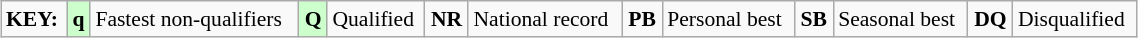<table class="wikitable" style="margin:0.5em auto; font-size:90%;position:relative;" width=60%>
<tr>
<td><strong>KEY:</strong></td>
<td bgcolor=ccffcc align=center><strong>q</strong></td>
<td>Fastest non-qualifiers</td>
<td bgcolor=ccffcc align=center><strong>Q</strong></td>
<td>Qualified</td>
<td align=center><strong>NR</strong></td>
<td>National record</td>
<td align=center><strong>PB</strong></td>
<td>Personal best</td>
<td align=center><strong>SB</strong></td>
<td>Seasonal best</td>
<td align=center><strong>DQ</strong></td>
<td>Disqualified</td>
</tr>
</table>
